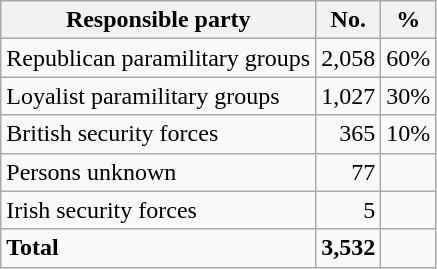<table class="wikitable">
<tr>
<th scope="col">Responsible party</th>
<th scope="col">No.</th>
<th scope="col">%</th>
</tr>
<tr>
<td>Republican paramilitary groups</td>
<td style="text-align:right;">2,058</td>
<td style="text-align:right;">60%</td>
</tr>
<tr>
<td>Loyalist paramilitary groups</td>
<td style="text-align:right;">1,027</td>
<td style="text-align:right;">30%</td>
</tr>
<tr>
<td>British security forces</td>
<td style="text-align:right;">365</td>
<td style="text-align:right;">10%</td>
</tr>
<tr>
<td>Persons unknown</td>
<td style="text-align:right;">77</td>
<td style="text-align:right;"></td>
</tr>
<tr>
<td>Irish security forces</td>
<td style="text-align:right;">5</td>
<td style="text-align:right;"></td>
</tr>
<tr>
<td><strong>Total</strong></td>
<td style="text-align:right;"><strong>3,532</strong></td>
</tr>
</table>
